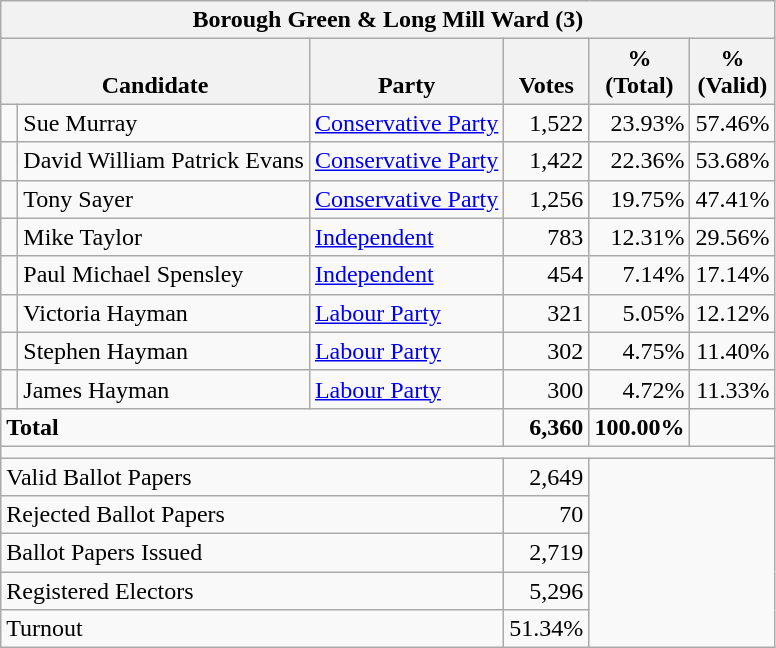<table class="wikitable" border="1" style="text-align:right; font-size:100%">
<tr>
<th align=center colspan=6>Borough Green & Long Mill Ward (3)</th>
</tr>
<tr>
<th valign=bottom align=left colspan=2>Candidate</th>
<th valign=bottom align=left>Party</th>
<th valign=bottom align=center>Votes</th>
<th align=center>%<br>(Total)</th>
<th align=center>%<br>(Valid)</th>
</tr>
<tr>
<td bgcolor=> </td>
<td align=left>Sue Murray</td>
<td align=left><a href='#'>Conservative Party</a></td>
<td>1,522</td>
<td>23.93%</td>
<td>57.46%</td>
</tr>
<tr>
<td bgcolor=> </td>
<td align=left>David William Patrick Evans</td>
<td align=left><a href='#'>Conservative Party</a></td>
<td>1,422</td>
<td>22.36%</td>
<td>53.68%</td>
</tr>
<tr>
<td bgcolor=> </td>
<td align=left>Tony Sayer</td>
<td align=left><a href='#'>Conservative Party</a></td>
<td>1,256</td>
<td>19.75%</td>
<td>47.41%</td>
</tr>
<tr>
<td></td>
<td align=left>Mike Taylor</td>
<td align=left><a href='#'>Independent</a></td>
<td>783</td>
<td>12.31%</td>
<td>29.56%</td>
</tr>
<tr>
<td></td>
<td align=left>Paul Michael Spensley</td>
<td align=left><a href='#'>Independent</a></td>
<td>454</td>
<td>7.14%</td>
<td>17.14%</td>
</tr>
<tr>
<td bgcolor=> </td>
<td align=left>Victoria Hayman</td>
<td align=left><a href='#'>Labour Party</a></td>
<td>321</td>
<td>5.05%</td>
<td>12.12%</td>
</tr>
<tr>
<td bgcolor=> </td>
<td align=left>Stephen Hayman</td>
<td align=left><a href='#'>Labour Party</a></td>
<td>302</td>
<td>4.75%</td>
<td>11.40%</td>
</tr>
<tr>
<td bgcolor=> </td>
<td align=left>James Hayman</td>
<td align=left><a href='#'>Labour Party</a></td>
<td>300</td>
<td>4.72%</td>
<td>11.33%</td>
</tr>
<tr>
<td align=left colspan=3><strong>Total</strong></td>
<td><strong>6,360</strong></td>
<td><strong>100.00%</strong></td>
<td></td>
</tr>
<tr>
<td align=left colspan=6></td>
</tr>
<tr>
<td align=left colspan=3>Valid Ballot Papers</td>
<td>2,649</td>
<td colspan=2 rowspan=5></td>
</tr>
<tr>
<td align=left colspan=3>Rejected Ballot Papers</td>
<td>70</td>
</tr>
<tr>
<td align=left colspan=3>Ballot Papers Issued</td>
<td>2,719</td>
</tr>
<tr>
<td align=left colspan=3>Registered Electors</td>
<td>5,296</td>
</tr>
<tr>
<td align=left colspan=3>Turnout</td>
<td>51.34%</td>
</tr>
</table>
